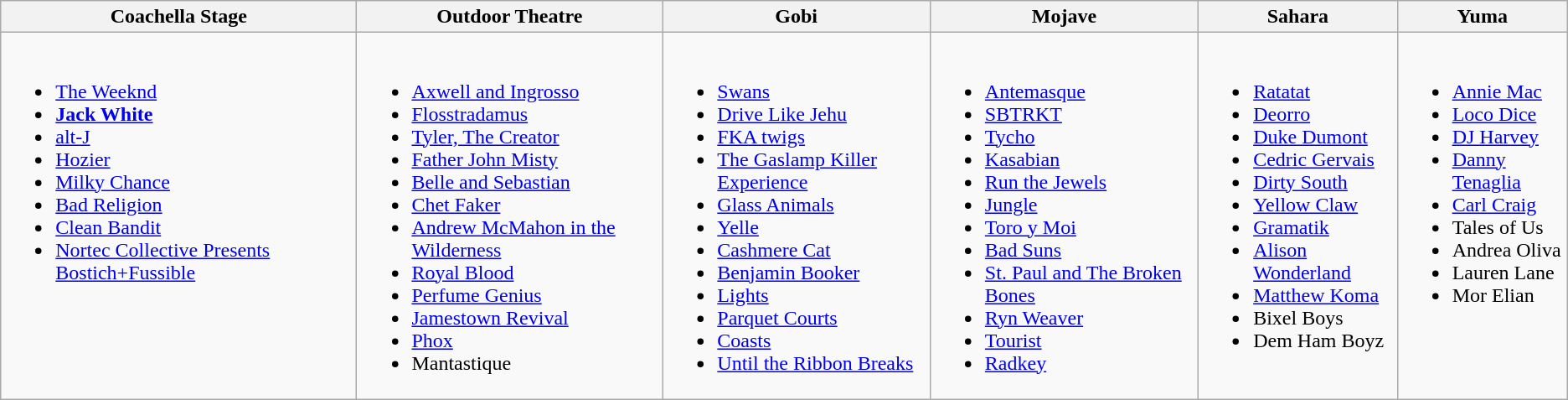<table class="wikitable">
<tr>
<th>Coachella Stage</th>
<th>Outdoor Theatre</th>
<th>Gobi</th>
<th>Mojave</th>
<th>Sahara</th>
<th>Yuma</th>
</tr>
<tr valign="top">
<td><br><ul><li><a href='#'>The Weeknd</a></li><li><strong><a href='#'>Jack White</a></strong></li><li><a href='#'>alt-J</a></li><li><a href='#'>Hozier</a></li><li><a href='#'>Milky Chance</a></li><li><a href='#'>Bad Religion</a></li><li><a href='#'>Clean Bandit</a></li><li><a href='#'>Nortec Collective Presents Bostich+Fussible</a></li></ul></td>
<td><br><ul><li><a href='#'>Axwell and Ingrosso</a></li><li><a href='#'>Flosstradamus</a></li><li><a href='#'>Tyler, The Creator</a></li><li><a href='#'>Father John Misty</a></li><li><a href='#'>Belle and Sebastian</a></li><li><a href='#'>Chet Faker</a></li><li><a href='#'>Andrew McMahon in the Wilderness</a></li><li><a href='#'>Royal Blood</a></li><li><a href='#'>Perfume Genius</a></li><li><a href='#'>Jamestown Revival</a></li><li><a href='#'>Phox</a></li><li>Mantastique</li></ul></td>
<td><br><ul><li><a href='#'>Swans</a></li><li><a href='#'>Drive Like Jehu</a></li><li><a href='#'>FKA twigs</a></li><li><a href='#'>The Gaslamp Killer Experience</a></li><li><a href='#'>Glass Animals</a></li><li><a href='#'>Yelle</a></li><li><a href='#'>Cashmere Cat</a></li><li><a href='#'>Benjamin Booker</a></li><li><a href='#'>Lights</a></li><li><a href='#'>Parquet Courts</a></li><li><a href='#'>Coasts</a></li><li><a href='#'>Until the Ribbon Breaks</a></li></ul></td>
<td><br><ul><li><a href='#'>Antemasque</a></li><li><a href='#'>SBTRKT</a></li><li><a href='#'>Tycho</a></li><li><a href='#'>Kasabian</a></li><li><a href='#'>Run the Jewels</a></li><li><a href='#'>Jungle</a></li><li><a href='#'>Toro y Moi</a></li><li><a href='#'>Bad Suns</a></li><li><a href='#'>St. Paul and The Broken Bones</a></li><li><a href='#'>Ryn Weaver</a></li><li><a href='#'>Tourist</a></li><li><a href='#'>Radkey</a></li></ul></td>
<td><br><ul><li><a href='#'>Ratatat</a></li><li><a href='#'>Deorro</a></li><li><a href='#'>Duke Dumont</a></li><li><a href='#'>Cedric Gervais</a></li><li><a href='#'>Dirty South</a></li><li><a href='#'>Yellow Claw</a></li><li><a href='#'>Gramatik</a></li><li><a href='#'>Alison Wonderland</a></li><li><a href='#'>Matthew Koma</a></li><li>Bixel Boys</li><li>Dem Ham Boyz</li></ul></td>
<td><br><ul><li><a href='#'>Annie Mac</a></li><li><a href='#'>Loco Dice</a></li><li><a href='#'>DJ Harvey</a></li><li><a href='#'>Danny Tenaglia</a></li><li><a href='#'>Carl Craig</a></li><li>Tales of Us</li><li>Andrea Oliva</li><li>Lauren Lane</li><li>Mor Elian</li></ul></td>
</tr>
</table>
